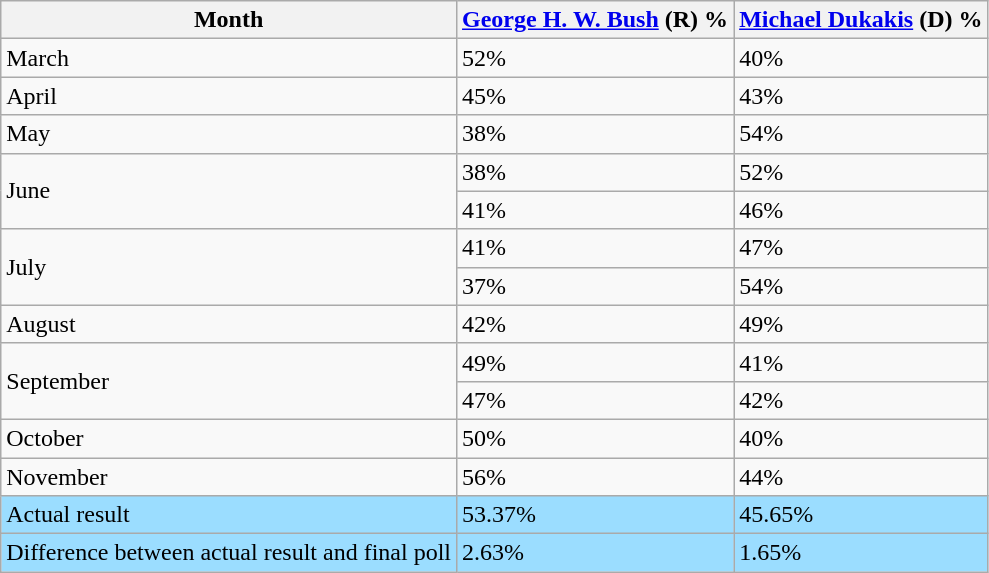<table class="wikitable">
<tr>
<th>Month</th>
<th><a href='#'>George H. W. Bush</a> (R) %</th>
<th><a href='#'>Michael Dukakis</a> (D) %</th>
</tr>
<tr>
<td>March</td>
<td>52%</td>
<td>40%</td>
</tr>
<tr>
<td>April</td>
<td>45%</td>
<td>43%</td>
</tr>
<tr>
<td>May</td>
<td>38%</td>
<td>54%</td>
</tr>
<tr>
<td rowspan="2">June</td>
<td>38%</td>
<td>52%</td>
</tr>
<tr>
<td>41%</td>
<td>46%</td>
</tr>
<tr>
<td rowspan="2">July</td>
<td>41%</td>
<td>47%</td>
</tr>
<tr>
<td>37%</td>
<td>54%</td>
</tr>
<tr>
<td>August</td>
<td>42%</td>
<td>49%</td>
</tr>
<tr>
<td rowspan="2">September</td>
<td>49%</td>
<td>41%</td>
</tr>
<tr>
<td>47%</td>
<td>42%</td>
</tr>
<tr>
<td>October</td>
<td>50%</td>
<td>40%</td>
</tr>
<tr>
<td>November</td>
<td>56%</td>
<td>44%</td>
</tr>
<tr style="background:#9bddff;">
<td>Actual result</td>
<td>53.37%</td>
<td>45.65%</td>
</tr>
<tr style="background:#9bddff;">
<td>Difference between actual result and final poll</td>
<td>2.63%</td>
<td>1.65%</td>
</tr>
</table>
